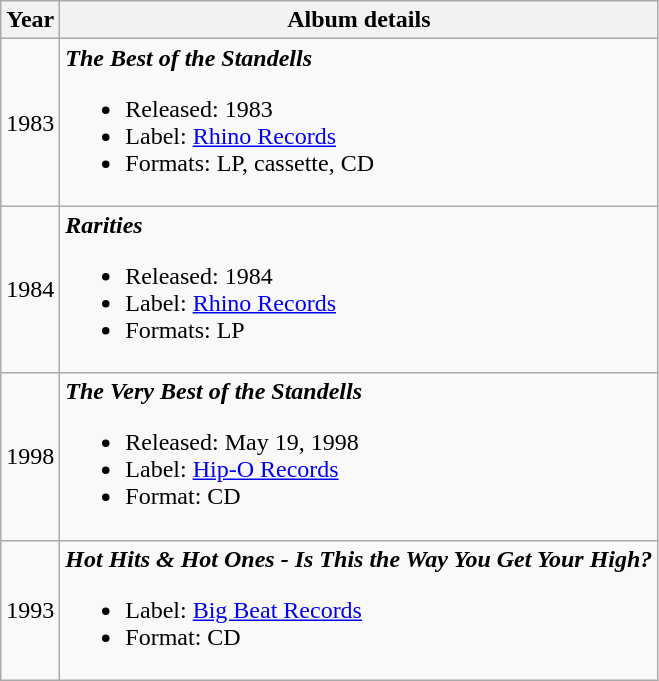<table class="wikitable">
<tr>
<th>Year</th>
<th>Album details</th>
</tr>
<tr>
<td>1983</td>
<td><strong><em>The Best of the Standells</em></strong><br><ul><li>Released: 1983</li><li>Label: <a href='#'>Rhino Records</a> </li><li>Formats: LP, cassette, CD</li></ul></td>
</tr>
<tr>
<td>1984</td>
<td><strong><em>Rarities</em></strong><br><ul><li>Released: 1984</li><li>Label: <a href='#'>Rhino Records</a> </li><li>Formats: LP</li></ul></td>
</tr>
<tr>
<td>1998</td>
<td><strong><em>The Very Best of the Standells</em></strong><br><ul><li>Released: May 19, 1998</li><li>Label: <a href='#'>Hip-O Records</a> </li><li>Format: CD</li></ul></td>
</tr>
<tr>
<td>1993</td>
<td><strong><em>Hot Hits & Hot Ones - Is This the Way You Get Your High?</em></strong><br><ul><li>Label: <a href='#'>Big Beat Records</a> </li><li>Format: CD</li></ul></td>
</tr>
</table>
